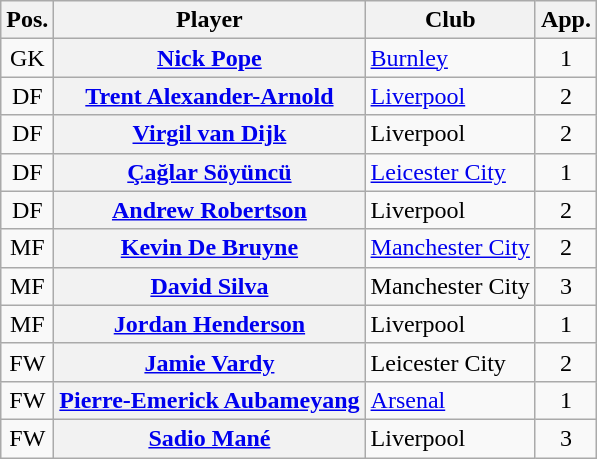<table class="wikitable plainrowheaders" style="text-align: left">
<tr>
<th scope="col">Pos.</th>
<th scope="col">Player</th>
<th scope="col">Club</th>
<th scope="col">App.</th>
</tr>
<tr>
<td style="text-align:center">GK</td>
<th scope="row"><a href='#'>Nick Pope</a></th>
<td><a href='#'>Burnley</a></td>
<td style="text-align:center">1</td>
</tr>
<tr>
<td style="text-align:center">DF</td>
<th scope="row"><a href='#'>Trent Alexander-Arnold</a> </th>
<td><a href='#'>Liverpool</a></td>
<td style="text-align:center">2</td>
</tr>
<tr>
<td style="text-align:center">DF</td>
<th scope="row"><a href='#'>Virgil van Dijk</a> </th>
<td>Liverpool</td>
<td style="text-align:center">2</td>
</tr>
<tr>
<td style="text-align:center">DF</td>
<th scope="row"><a href='#'>Çağlar Söyüncü</a></th>
<td><a href='#'>Leicester City</a></td>
<td style="text-align:center">1</td>
</tr>
<tr>
<td style="text-align:center">DF</td>
<th scope="row"><a href='#'>Andrew Robertson</a> </th>
<td>Liverpool</td>
<td style="text-align:center">2</td>
</tr>
<tr>
<td style="text-align:center">MF</td>
<th scope="row"><a href='#'>Kevin De Bruyne</a> </th>
<td><a href='#'>Manchester City</a></td>
<td style="text-align:center">2</td>
</tr>
<tr>
<td style="text-align:center">MF</td>
<th scope="row"><a href='#'>David Silva</a> </th>
<td>Manchester City</td>
<td style="text-align:center">3</td>
</tr>
<tr>
<td style="text-align:center">MF</td>
<th scope="row"><a href='#'>Jordan Henderson</a></th>
<td>Liverpool</td>
<td style="text-align:center">1</td>
</tr>
<tr>
<td style="text-align:center">FW</td>
<th scope="row"><a href='#'>Jamie Vardy</a> </th>
<td>Leicester City</td>
<td style="text-align:center">2</td>
</tr>
<tr>
<td style="text-align:center">FW</td>
<th scope="row"><a href='#'>Pierre-Emerick Aubameyang</a></th>
<td><a href='#'>Arsenal</a></td>
<td style="text-align:center">1</td>
</tr>
<tr>
<td style="text-align:center">FW</td>
<th scope="row"><a href='#'>Sadio Mané</a> </th>
<td>Liverpool</td>
<td style="text-align:center">3</td>
</tr>
</table>
